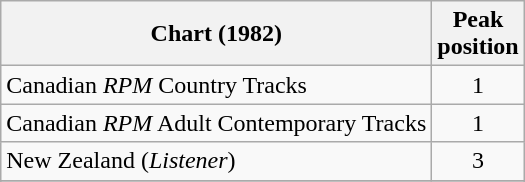<table class="wikitable sortable">
<tr>
<th>Chart (1982)</th>
<th>Peak<br>position</th>
</tr>
<tr>
<td>Canadian <em>RPM</em> Country Tracks</td>
<td style="text-align:center;">1</td>
</tr>
<tr>
<td>Canadian <em>RPM</em> Adult Contemporary Tracks</td>
<td style="text-align:center;">1</td>
</tr>
<tr>
<td>New Zealand (<em>Listener</em>) </td>
<td style="text-align:center;">3</td>
</tr>
<tr>
</tr>
<tr>
</tr>
<tr>
</tr>
</table>
